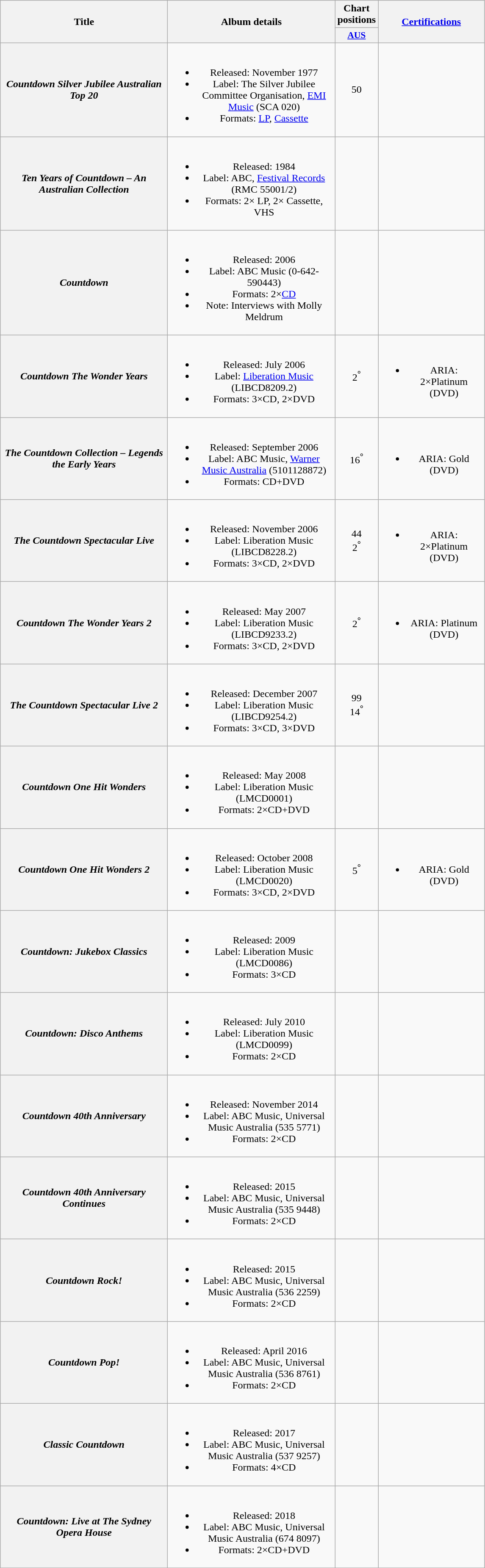<table class="wikitable plainrowheaders" style="text-align:center;">
<tr>
<th rowspan=2 width=256>Title</th>
<th rowspan=2 width=256>Album details</th>
<th colspan=1>Chart positions</th>
<th rowspan=2 width=160><a href='#'>Certifications</a><br></th>
</tr>
<tr>
<th scope="col" style="width:3.7em;font-size:90%;"><a href='#'>AUS</a><br></th>
</tr>
<tr>
<th scope="row"><em>Countdown Silver Jubilee Australian Top 20</em></th>
<td><br><ul><li>Released: November 1977</li><li>Label: The Silver Jubilee Committee Organisation, <a href='#'>EMI Music</a> (SCA 020)</li><li>Formats: <a href='#'>LP</a>, <a href='#'>Cassette</a></li></ul></td>
<td>50</td>
<td></td>
</tr>
<tr>
<th scope="row"><em>Ten Years of Countdown – An Australian Collection</em></th>
<td><br><ul><li>Released: 1984</li><li>Label: ABC, <a href='#'>Festival Records</a> (RMC 55001/2)</li><li>Formats: 2× LP, 2× Cassette, VHS</li></ul></td>
<td></td>
<td></td>
</tr>
<tr>
<th scope="row"><em>Countdown</em></th>
<td><br><ul><li>Released: 2006</li><li>Label: ABC Music (0-642-590443)</li><li>Formats: 2×<a href='#'>CD</a></li><li>Note: Interviews with Molly Meldrum</li></ul></td>
<td></td>
<td></td>
</tr>
<tr>
<th scope="row"><em>Countdown The Wonder Years</em></th>
<td><br><ul><li>Released: July 2006</li><li>Label: <a href='#'>Liberation Music</a> (LIBCD8209.2)</li><li>Formats: 3×CD, 2×DVD</li></ul></td>
<td>2<sup><strong>°</strong></sup></td>
<td><br><ul><li>ARIA: 2×Platinum (DVD)</li></ul></td>
</tr>
<tr>
<th scope="row"><em>The Countdown Collection – Legends the Early Years</em></th>
<td><br><ul><li>Released: September 2006</li><li>Label: ABC Music, <a href='#'>Warner Music Australia</a> (5101128872)</li><li>Formats: CD+DVD</li></ul></td>
<td>16<sup><strong>°</strong></sup></td>
<td><br><ul><li>ARIA: Gold (DVD)</li></ul></td>
</tr>
<tr>
<th scope="row"><em>The Countdown Spectacular Live</em></th>
<td><br><ul><li>Released: November 2006</li><li>Label: Liberation Music (LIBCD8228.2)</li><li>Formats: 3×CD, 2×DVD</li></ul></td>
<td>44 <br> 2<sup><strong>°</strong></sup></td>
<td><br><ul><li>ARIA: 2×Platinum (DVD)</li></ul></td>
</tr>
<tr>
<th scope="row"><em>Countdown The Wonder Years 2</em></th>
<td><br><ul><li>Released: May 2007</li><li>Label: Liberation Music (LIBCD9233.2)</li><li>Formats: 3×CD, 2×DVD</li></ul></td>
<td>2<sup><strong>°</strong></sup></td>
<td><br><ul><li>ARIA: Platinum (DVD)</li></ul></td>
</tr>
<tr>
<th scope="row"><em>The Countdown Spectacular Live 2</em></th>
<td><br><ul><li>Released: December 2007</li><li>Label: Liberation Music (LIBCD9254.2)</li><li>Formats: 3×CD, 3×DVD</li></ul></td>
<td>99 <br> 14<sup><strong>°</strong></sup></td>
<td></td>
</tr>
<tr>
<th scope="row"><em>Countdown One Hit Wonders</em></th>
<td><br><ul><li>Released: May 2008</li><li>Label: Liberation Music (LMCD0001)</li><li>Formats: 2×CD+DVD</li></ul></td>
<td></td>
<td></td>
</tr>
<tr>
<th scope="row"><em>Countdown One Hit Wonders 2</em></th>
<td><br><ul><li>Released: October 2008</li><li>Label: Liberation Music (LMCD0020)</li><li>Formats: 3×CD, 2×DVD</li></ul></td>
<td>5<sup><strong>°</strong></sup></td>
<td><br><ul><li>ARIA: Gold (DVD)</li></ul></td>
</tr>
<tr>
<th scope="row"><em>Countdown: Jukebox Classics</em></th>
<td><br><ul><li>Released: 2009</li><li>Label: Liberation Music (LMCD0086)</li><li>Formats: 3×CD</li></ul></td>
<td></td>
<td></td>
</tr>
<tr>
<th scope="row"><em>Countdown: Disco Anthems</em></th>
<td><br><ul><li>Released: July 2010</li><li>Label: Liberation Music (LMCD0099)</li><li>Formats: 2×CD</li></ul></td>
<td></td>
<td></td>
</tr>
<tr>
<th scope="row"><em>Countdown 40th Anniversary</em></th>
<td><br><ul><li>Released: November 2014</li><li>Label: ABC Music, Universal Music Australia (535 5771)</li><li>Formats: 2×CD</li></ul></td>
<td></td>
<td></td>
</tr>
<tr>
<th scope="row"><em>Countdown 40th Anniversary Continues</em></th>
<td><br><ul><li>Released: 2015</li><li>Label: ABC Music, Universal Music Australia (535 9448)</li><li>Formats: 2×CD</li></ul></td>
<td></td>
<td></td>
</tr>
<tr>
<th scope="row"><em>Countdown Rock!</em></th>
<td><br><ul><li>Released: 2015</li><li>Label: ABC Music, Universal Music Australia (536 2259)</li><li>Formats: 2×CD</li></ul></td>
<td></td>
<td></td>
</tr>
<tr>
<th scope="row"><em>Countdown Pop!</em></th>
<td><br><ul><li>Released: April 2016</li><li>Label: ABC Music, Universal Music Australia (536 8761)</li><li>Formats: 2×CD</li></ul></td>
<td></td>
<td></td>
</tr>
<tr>
<th scope="row"><em>Classic Countdown</em></th>
<td><br><ul><li>Released: 2017</li><li>Label: ABC Music, Universal Music Australia (537 9257)</li><li>Formats: 4×CD</li></ul></td>
<td></td>
<td></td>
</tr>
<tr>
<th scope="row"><em>Countdown: Live at The Sydney Opera House</em></th>
<td><br><ul><li>Released: 2018</li><li>Label: ABC Music, Universal Music Australia (674 8097)</li><li>Formats: 2×CD+DVD</li></ul></td>
<td></td>
<td></td>
</tr>
<tr>
</tr>
</table>
